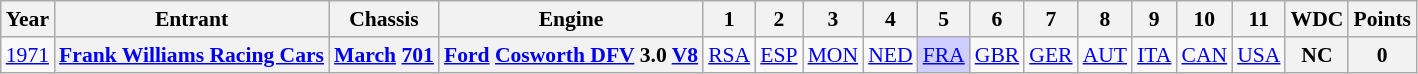<table class="wikitable" style="text-align:center; font-size:90%">
<tr>
<th>Year</th>
<th>Entrant</th>
<th>Chassis</th>
<th>Engine</th>
<th>1</th>
<th>2</th>
<th>3</th>
<th>4</th>
<th>5</th>
<th>6</th>
<th>7</th>
<th>8</th>
<th>9</th>
<th>10</th>
<th>11</th>
<th>WDC</th>
<th>Points</th>
</tr>
<tr>
<td><a href='#'>1971</a></td>
<th><a href='#'>Frank Williams Racing Cars</a></th>
<th><a href='#'>March</a> <a href='#'>701</a></th>
<th><a href='#'>Ford</a> <a href='#'>Cosworth DFV</a> 3.0 <a href='#'>V8</a></th>
<td><a href='#'>RSA</a></td>
<td><a href='#'>ESP</a></td>
<td><a href='#'>MON</a></td>
<td><a href='#'>NED</a></td>
<td style="background:#CFCFFF;"><a href='#'>FRA</a><br></td>
<td><a href='#'>GBR</a></td>
<td><a href='#'>GER</a></td>
<td><a href='#'>AUT</a></td>
<td><a href='#'>ITA</a></td>
<td><a href='#'>CAN</a></td>
<td><a href='#'>USA</a></td>
<th>NC</th>
<th>0</th>
</tr>
</table>
